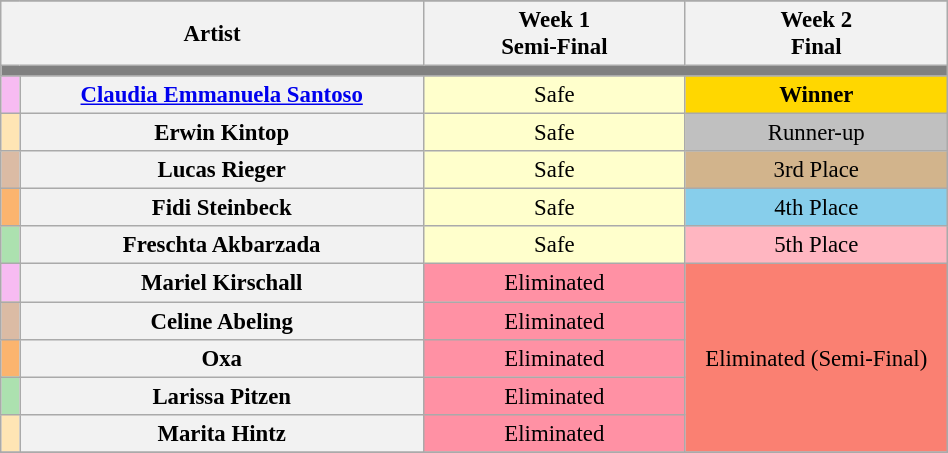<table class="wikitable"  style="text-align:center; font-size:95%; width:50%;">
<tr>
</tr>
<tr>
<th style="width:18%" colspan="2" scope="col">Artist</th>
<th style="width:11%" colspan="1" scope="col">Week 1<br>Semi-Final</th>
<th style="width:11%" colspan="1" scope="col">Week 2<br>Final</th>
</tr>
<tr>
<th colspan="10" style="background:grey;"></th>
</tr>
<tr>
<th style="background:#f7bbf2"></th>
<th><a href='#'>Claudia Emmanuela Santoso</a></th>
<td style="background:#FFFFCC;">Safe</td>
<td style="background:gold;"><strong>Winner</strong></td>
</tr>
<tr>
<th style="background:#ffe5b4;"></th>
<th>Erwin Kintop</th>
<td style="background:#FFFFCC;">Safe</td>
<td style="background:silver;">Runner-up</td>
</tr>
<tr>
<th style="background:#dbbba4;"></th>
<th>Lucas Rieger</th>
<td style="background:#FFFFCC;">Safe</td>
<td style="background:tan;">3rd Place</td>
</tr>
<tr>
<th style="background:#fbb46e;"></th>
<th>Fidi Steinbeck</th>
<td style="background:#FFFFCC;">Safe</td>
<td style="background:skyblue;">4th Place</td>
</tr>
<tr>
<th style="background:#ace1af;"></th>
<th>Freschta Akbarzada</th>
<td style="background:#FFFFCC;">Safe</td>
<td style="background:lightpink;">5th Place</td>
</tr>
<tr>
<th style="background:#f7bbf2"></th>
<th>Mariel Kirschall</th>
<td style="background:#FF91A4;">Eliminated</td>
<td rowspan="5" colspan="2" style="background:salmon;">Eliminated (Semi-Final)</td>
</tr>
<tr>
<th style="background:#dbbba4;"></th>
<th>Celine Abeling</th>
<td style="background:#FF91A4;">Eliminated</td>
</tr>
<tr>
<th style="background:#fbb46e;"></th>
<th>Oxa</th>
<td style="background:#FF91A4;">Eliminated</td>
</tr>
<tr>
<th style="background:#ace1af;"></th>
<th>Larissa Pitzen</th>
<td style="background:#FF91A4;">Eliminated</td>
</tr>
<tr>
<th style="background:#ffe5b4;"></th>
<th>Marita Hintz</th>
<td style="background:#FF91A4;">Eliminated</td>
</tr>
<tr>
</tr>
</table>
